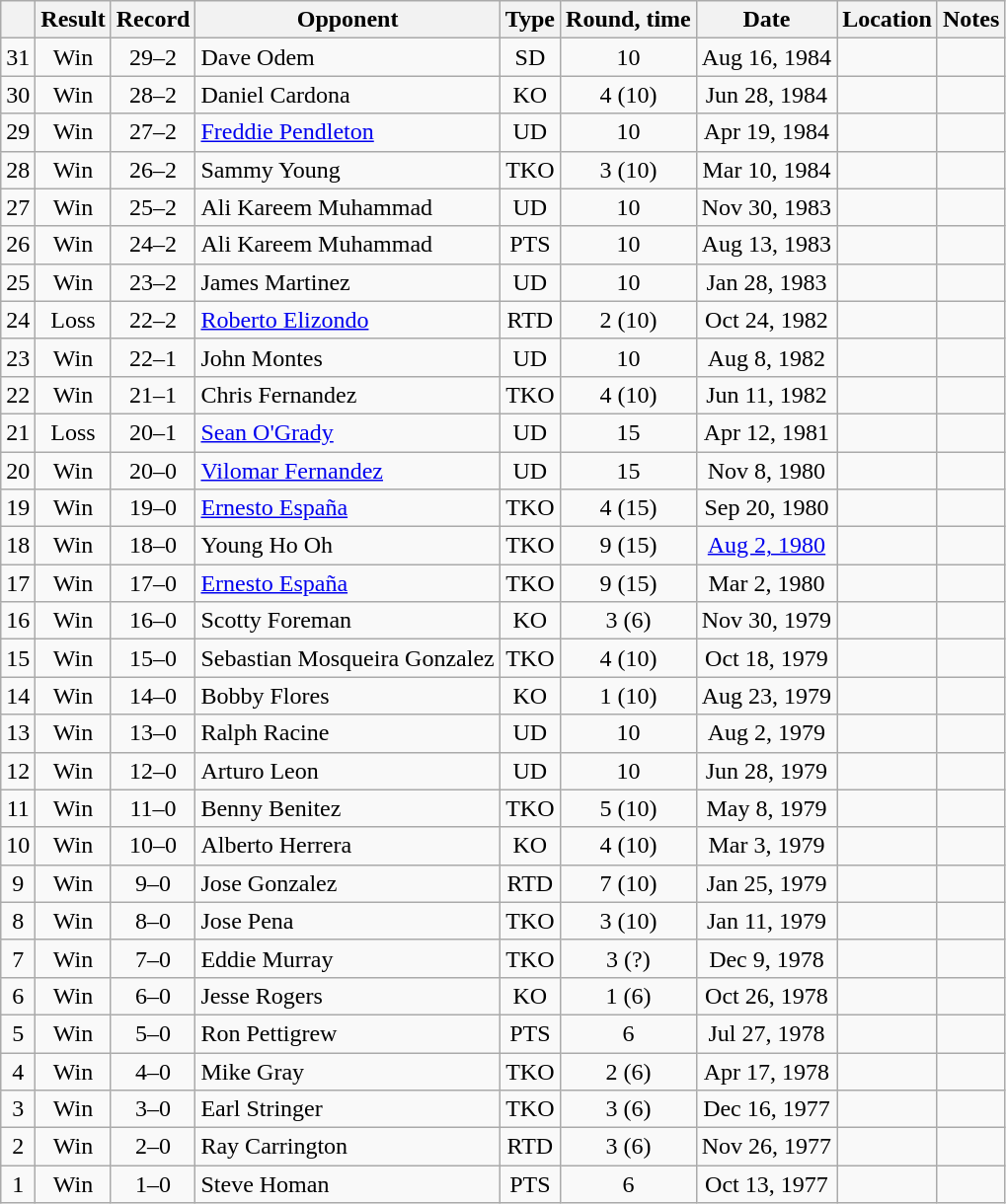<table class=wikitable style=text-align:center>
<tr>
<th></th>
<th>Result</th>
<th>Record</th>
<th>Opponent</th>
<th>Type</th>
<th>Round, time</th>
<th>Date</th>
<th>Location</th>
<th>Notes</th>
</tr>
<tr>
<td>31</td>
<td>Win</td>
<td>29–2</td>
<td align=left>Dave Odem</td>
<td>SD</td>
<td>10</td>
<td>Aug 16, 1984</td>
<td align=left></td>
<td align=left></td>
</tr>
<tr>
<td>30</td>
<td>Win</td>
<td>28–2</td>
<td align=left>Daniel Cardona</td>
<td>KO</td>
<td>4 (10)</td>
<td>Jun 28, 1984</td>
<td align=left></td>
<td align=left></td>
</tr>
<tr>
<td>29</td>
<td>Win</td>
<td>27–2</td>
<td align=left><a href='#'>Freddie Pendleton</a></td>
<td>UD</td>
<td>10</td>
<td>Apr 19, 1984</td>
<td align=left></td>
<td align=left></td>
</tr>
<tr>
<td>28</td>
<td>Win</td>
<td>26–2</td>
<td align=left>Sammy Young</td>
<td>TKO</td>
<td>3 (10)</td>
<td>Mar 10, 1984</td>
<td align=left></td>
<td align=left></td>
</tr>
<tr>
<td>27</td>
<td>Win</td>
<td>25–2</td>
<td align=left>Ali Kareem Muhammad</td>
<td>UD</td>
<td>10</td>
<td>Nov 30, 1983</td>
<td align=left></td>
<td align=left></td>
</tr>
<tr>
<td>26</td>
<td>Win</td>
<td>24–2</td>
<td align=left>Ali Kareem Muhammad</td>
<td>PTS</td>
<td>10</td>
<td>Aug 13, 1983</td>
<td align=left></td>
<td align=left></td>
</tr>
<tr>
<td>25</td>
<td>Win</td>
<td>23–2</td>
<td align=left>James Martinez</td>
<td>UD</td>
<td>10</td>
<td>Jan 28, 1983</td>
<td align=left></td>
<td align=left></td>
</tr>
<tr>
<td>24</td>
<td>Loss</td>
<td>22–2</td>
<td align=left><a href='#'>Roberto Elizondo</a></td>
<td>RTD</td>
<td>2 (10)</td>
<td>Oct 24, 1982</td>
<td align=left></td>
<td align=left></td>
</tr>
<tr>
<td>23</td>
<td>Win</td>
<td>22–1</td>
<td align=left>John Montes</td>
<td>UD</td>
<td>10</td>
<td>Aug 8, 1982</td>
<td align=left></td>
<td align=left></td>
</tr>
<tr>
<td>22</td>
<td>Win</td>
<td>21–1</td>
<td align=left>Chris Fernandez</td>
<td>TKO</td>
<td>4 (10)</td>
<td>Jun 11, 1982</td>
<td align=left></td>
<td align=left></td>
</tr>
<tr>
<td>21</td>
<td>Loss</td>
<td>20–1</td>
<td align=left><a href='#'>Sean O'Grady</a></td>
<td>UD</td>
<td>15</td>
<td>Apr 12, 1981</td>
<td align=left></td>
<td align=left></td>
</tr>
<tr>
<td>20</td>
<td>Win</td>
<td>20–0</td>
<td align=left><a href='#'>Vilomar Fernandez</a></td>
<td>UD</td>
<td>15</td>
<td>Nov 8, 1980</td>
<td align=left></td>
<td align=left></td>
</tr>
<tr>
<td>19</td>
<td>Win</td>
<td>19–0</td>
<td align=left><a href='#'>Ernesto España</a></td>
<td>TKO</td>
<td>4 (15)</td>
<td>Sep 20, 1980</td>
<td align=left></td>
<td align=left></td>
</tr>
<tr>
<td>18</td>
<td>Win</td>
<td>18–0</td>
<td align=left>Young Ho Oh</td>
<td>TKO</td>
<td>9 (15)</td>
<td><a href='#'>Aug 2, 1980</a></td>
<td align=left></td>
<td align=left></td>
</tr>
<tr>
<td>17</td>
<td>Win</td>
<td>17–0</td>
<td align=left><a href='#'>Ernesto España</a></td>
<td>TKO</td>
<td>9 (15)</td>
<td>Mar 2, 1980</td>
<td align=left></td>
<td align=left></td>
</tr>
<tr>
<td>16</td>
<td>Win</td>
<td>16–0</td>
<td align=left>Scotty Foreman</td>
<td>KO</td>
<td>3 (6)</td>
<td>Nov 30, 1979</td>
<td align=left></td>
<td align=left></td>
</tr>
<tr>
<td>15</td>
<td>Win</td>
<td>15–0</td>
<td align=left>Sebastian Mosqueira Gonzalez</td>
<td>TKO</td>
<td>4 (10)</td>
<td>Oct 18, 1979</td>
<td align=left></td>
<td align=left></td>
</tr>
<tr>
<td>14</td>
<td>Win</td>
<td>14–0</td>
<td align=left>Bobby Flores</td>
<td>KO</td>
<td>1 (10)</td>
<td>Aug 23, 1979</td>
<td align=left></td>
<td align=left></td>
</tr>
<tr>
<td>13</td>
<td>Win</td>
<td>13–0</td>
<td align=left>Ralph Racine</td>
<td>UD</td>
<td>10</td>
<td>Aug 2, 1979</td>
<td align=left></td>
<td align=left></td>
</tr>
<tr>
<td>12</td>
<td>Win</td>
<td>12–0</td>
<td align=left>Arturo Leon</td>
<td>UD</td>
<td>10</td>
<td>Jun 28, 1979</td>
<td align=left></td>
<td align=left></td>
</tr>
<tr>
<td>11</td>
<td>Win</td>
<td>11–0</td>
<td align=left>Benny Benitez</td>
<td>TKO</td>
<td>5 (10)</td>
<td>May 8, 1979</td>
<td align=left></td>
<td align=left></td>
</tr>
<tr>
<td>10</td>
<td>Win</td>
<td>10–0</td>
<td align=left>Alberto Herrera</td>
<td>KO</td>
<td>4 (10)</td>
<td>Mar 3, 1979</td>
<td align=left></td>
<td align=left></td>
</tr>
<tr>
<td>9</td>
<td>Win</td>
<td>9–0</td>
<td align=left>Jose Gonzalez</td>
<td>RTD</td>
<td>7 (10)</td>
<td>Jan 25, 1979</td>
<td align=left></td>
<td align=left></td>
</tr>
<tr>
<td>8</td>
<td>Win</td>
<td>8–0</td>
<td align=left>Jose Pena</td>
<td>TKO</td>
<td>3 (10)</td>
<td>Jan 11, 1979</td>
<td align=left></td>
<td align=left></td>
</tr>
<tr>
<td>7</td>
<td>Win</td>
<td>7–0</td>
<td align=left>Eddie Murray</td>
<td>TKO</td>
<td>3 (?)</td>
<td>Dec 9, 1978</td>
<td align=left></td>
<td align=left></td>
</tr>
<tr>
<td>6</td>
<td>Win</td>
<td>6–0</td>
<td align=left>Jesse Rogers</td>
<td>KO</td>
<td>1 (6)</td>
<td>Oct 26, 1978</td>
<td align=left></td>
<td align=left></td>
</tr>
<tr>
<td>5</td>
<td>Win</td>
<td>5–0</td>
<td align=left>Ron Pettigrew</td>
<td>PTS</td>
<td>6</td>
<td>Jul 27, 1978</td>
<td align=left></td>
<td align=left></td>
</tr>
<tr>
<td>4</td>
<td>Win</td>
<td>4–0</td>
<td align=left>Mike Gray</td>
<td>TKO</td>
<td>2 (6)</td>
<td>Apr 17, 1978</td>
<td align=left></td>
<td align=left></td>
</tr>
<tr>
<td>3</td>
<td>Win</td>
<td>3–0</td>
<td align=left>Earl Stringer</td>
<td>TKO</td>
<td>3 (6)</td>
<td>Dec 16, 1977</td>
<td align=left></td>
<td align=left></td>
</tr>
<tr>
<td>2</td>
<td>Win</td>
<td>2–0</td>
<td align=left>Ray Carrington</td>
<td>RTD</td>
<td>3 (6)</td>
<td>Nov 26, 1977</td>
<td align=left></td>
<td align=left></td>
</tr>
<tr>
<td>1</td>
<td>Win</td>
<td>1–0</td>
<td align=left>Steve Homan</td>
<td>PTS</td>
<td>6</td>
<td>Oct 13, 1977</td>
<td align=left></td>
<td align=left></td>
</tr>
</table>
